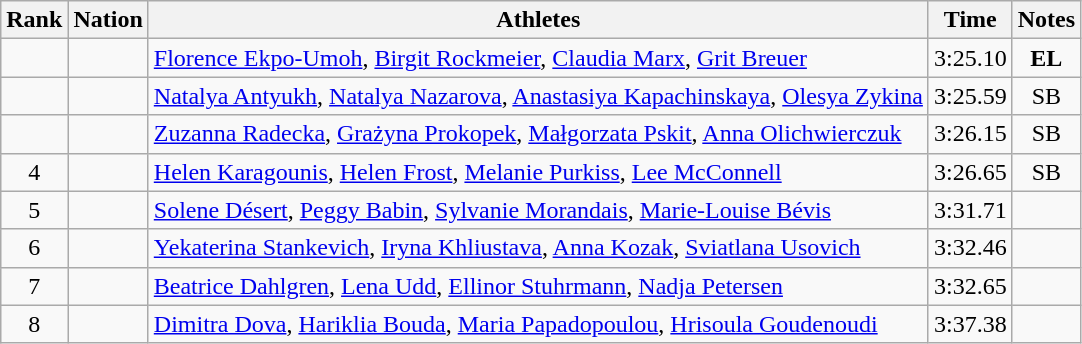<table class="wikitable sortable" style="text-align:center">
<tr>
<th>Rank</th>
<th>Nation</th>
<th>Athletes</th>
<th>Time</th>
<th>Notes</th>
</tr>
<tr>
<td></td>
<td align=left></td>
<td align=left><a href='#'>Florence Ekpo-Umoh</a>, <a href='#'>Birgit Rockmeier</a>, <a href='#'>Claudia Marx</a>, <a href='#'>Grit Breuer</a></td>
<td>3:25.10</td>
<td><strong>EL</strong></td>
</tr>
<tr>
<td></td>
<td align=left></td>
<td align=left><a href='#'>Natalya Antyukh</a>, <a href='#'>Natalya Nazarova</a>, <a href='#'>Anastasiya Kapachinskaya</a>, <a href='#'>Olesya Zykina</a></td>
<td>3:25.59</td>
<td>SB</td>
</tr>
<tr>
<td></td>
<td align=left></td>
<td align=left><a href='#'>Zuzanna Radecka</a>, <a href='#'>Grażyna Prokopek</a>, <a href='#'>Małgorzata Pskit</a>, <a href='#'>Anna Olichwierczuk</a></td>
<td>3:26.15</td>
<td>SB</td>
</tr>
<tr>
<td>4</td>
<td align=left></td>
<td align=left><a href='#'>Helen Karagounis</a>, <a href='#'>Helen Frost</a>, <a href='#'>Melanie Purkiss</a>, <a href='#'>Lee McConnell</a></td>
<td>3:26.65</td>
<td>SB</td>
</tr>
<tr>
<td>5</td>
<td align=left></td>
<td align=left><a href='#'>Solene Désert</a>, <a href='#'>Peggy Babin</a>, <a href='#'>Sylvanie Morandais</a>, <a href='#'>Marie-Louise Bévis</a></td>
<td>3:31.71</td>
<td></td>
</tr>
<tr>
<td>6</td>
<td align=left></td>
<td align=left><a href='#'>Yekaterina Stankevich</a>, <a href='#'>Iryna Khliustava</a>, <a href='#'>Anna Kozak</a>, <a href='#'>Sviatlana Usovich</a></td>
<td>3:32.46</td>
<td></td>
</tr>
<tr>
<td>7</td>
<td align=left></td>
<td align=left><a href='#'>Beatrice Dahlgren</a>, <a href='#'>Lena Udd</a>, <a href='#'>Ellinor Stuhrmann</a>, <a href='#'>Nadja Petersen</a></td>
<td>3:32.65</td>
<td></td>
</tr>
<tr>
<td>8</td>
<td align=left></td>
<td align=left><a href='#'>Dimitra Dova</a>, <a href='#'>Hariklia Bouda</a>, <a href='#'>Maria Papadopoulou</a>, <a href='#'>Hrisoula Goudenoudi</a></td>
<td>3:37.38</td>
<td></td>
</tr>
</table>
